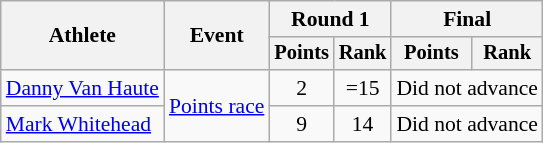<table class=wikitable style=font-size:90%;text-align:center>
<tr>
<th rowspan=2>Athlete</th>
<th rowspan=2>Event</th>
<th colspan=2>Round 1</th>
<th colspan=2>Final</th>
</tr>
<tr style=font-size:95%>
<th>Points</th>
<th>Rank</th>
<th>Points</th>
<th>Rank</th>
</tr>
<tr>
<td align=left><a href='#'>Danny Van Haute</a></td>
<td align=left rowspan=2><a href='#'>Points race</a></td>
<td>2</td>
<td>=15</td>
<td colspan=2>Did not advance</td>
</tr>
<tr>
<td align=left><a href='#'>Mark Whitehead</a></td>
<td>9</td>
<td>14</td>
<td colspan=2>Did not advance</td>
</tr>
</table>
